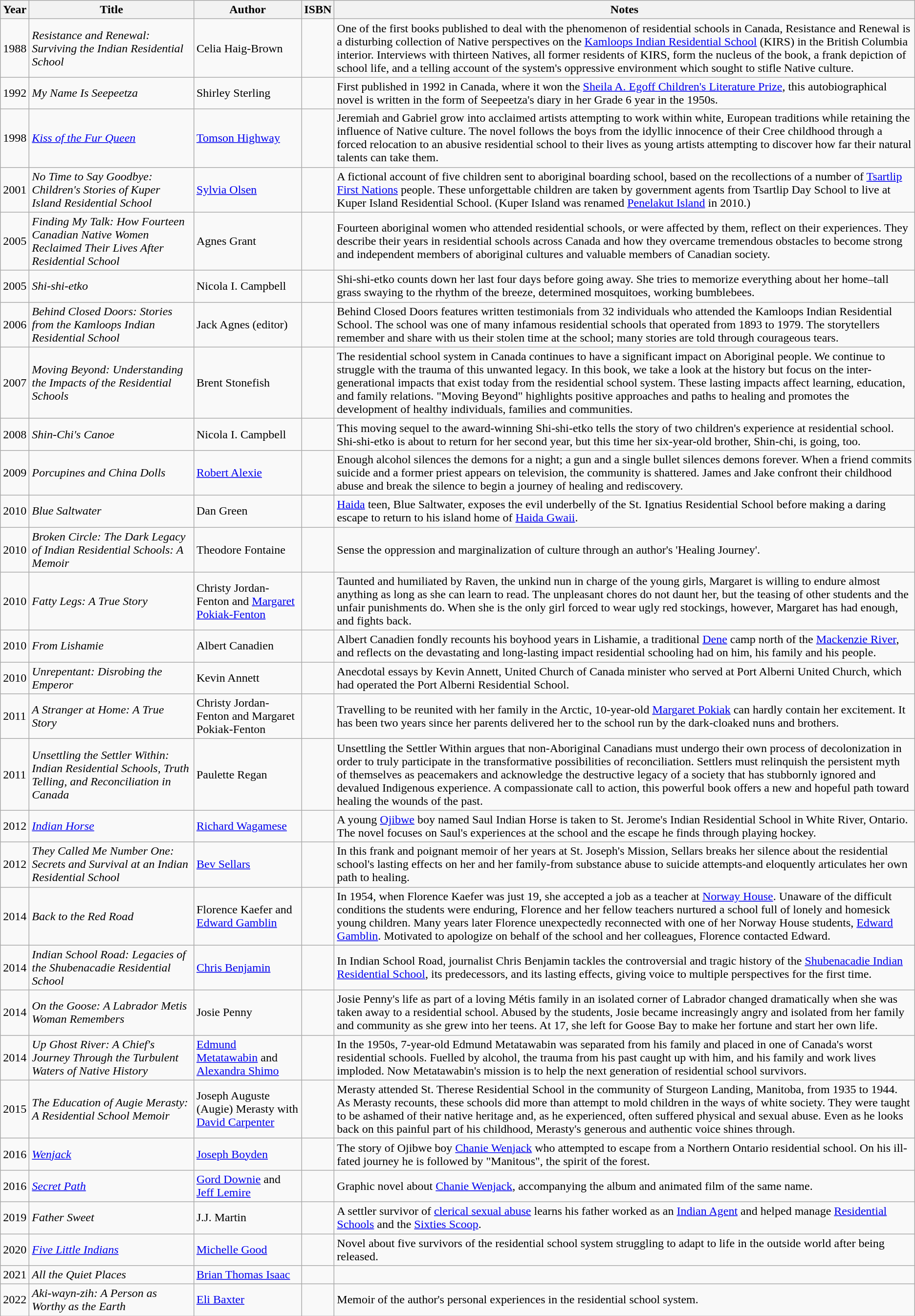<table class="wikitable sortable">
<tr>
<th>Year</th>
<th>Title</th>
<th>Author</th>
<th>ISBN</th>
<th>Notes</th>
</tr>
<tr>
<td>1988</td>
<td><em>Resistance and Renewal: Surviving the Indian Residential School</em></td>
<td>Celia Haig-Brown</td>
<td></td>
<td>One of the first books published to deal with the phenomenon of residential schools in Canada, Resistance and Renewal is a disturbing collection of Native perspectives on the <a href='#'>Kamloops Indian Residential School</a> (KIRS) in the British Columbia interior. Interviews with thirteen Natives, all former residents of KIRS, form the nucleus of the book, a frank depiction of school life, and a telling account of the system's oppressive environment which sought to stifle Native culture.</td>
</tr>
<tr>
<td>1992</td>
<td><em>My Name Is Seepeetza</em></td>
<td>Shirley Sterling</td>
<td></td>
<td>First published in 1992 in Canada, where it won the <a href='#'>Sheila A. Egoff Children's Literature Prize</a>, this autobiographical novel is written in the form of Seepeetza's diary in her Grade 6 year in the 1950s.</td>
</tr>
<tr>
<td>1998</td>
<td><em><a href='#'>Kiss of the Fur Queen</a></em></td>
<td><a href='#'>Tomson Highway</a></td>
<td></td>
<td>Jeremiah and Gabriel grow into acclaimed artists attempting to work within white, European traditions while retaining the influence of Native culture. The novel follows the boys from the idyllic innocence of their Cree childhood through a forced relocation to an abusive residential school to their lives as young artists attempting to discover how far their natural talents can take them.</td>
</tr>
<tr>
<td>2001</td>
<td><em>No Time to Say Goodbye: Children's Stories of Kuper Island Residential School</em></td>
<td><a href='#'>Sylvia Olsen</a></td>
<td></td>
<td>A fictional account of five children sent to aboriginal boarding school, based on the recollections of a number of <a href='#'>Tsartlip First Nations</a> people. These unforgettable children are taken by government agents from Tsartlip Day School to live at Kuper Island Residential School. (Kuper Island was renamed <a href='#'>Penelakut Island</a> in 2010.)</td>
</tr>
<tr>
<td>2005</td>
<td><em>Finding My Talk: How Fourteen Canadian Native Women Reclaimed Their Lives After Residential School</em></td>
<td>Agnes Grant</td>
<td></td>
<td>Fourteen aboriginal women who attended residential schools, or were affected by them, reflect on their experiences. They describe their years in residential schools across Canada and how they overcame tremendous obstacles to become strong and independent members of aboriginal cultures and valuable members of Canadian society.</td>
</tr>
<tr>
<td>2005</td>
<td><em>Shi-shi-etko</em></td>
<td>Nicola I. Campbell</td>
<td></td>
<td>Shi-shi-etko counts down her last four days before going away. She tries to memorize everything about her home–tall grass swaying to the rhythm of the breeze, determined mosquitoes, working bumblebees.</td>
</tr>
<tr>
<td>2006</td>
<td><em>Behind Closed Doors: Stories from the Kamloops Indian Residential School</em></td>
<td>Jack Agnes (editor)</td>
<td></td>
<td>Behind Closed Doors features written testimonials from 32 individuals who attended the Kamloops Indian Residential School. The school was one of many infamous residential schools that operated from 1893 to 1979. The storytellers remember and share with us their stolen time at the school; many stories are told through courageous tears.</td>
</tr>
<tr>
<td>2007</td>
<td><em>Moving Beyond: Understanding the Impacts of the Residential Schools</em></td>
<td>Brent Stonefish</td>
<td></td>
<td>The residential school system in Canada continues to have a significant impact on Aboriginal people. We continue to struggle with the trauma of this unwanted legacy. In this book, we take a look at the history but focus on the inter-generational impacts that exist today from the residential school system. These lasting impacts affect learning, education, and family relations. "Moving Beyond" highlights positive approaches and paths to healing and promotes the development of healthy individuals, families and communities.</td>
</tr>
<tr>
<td>2008</td>
<td><em>Shin-Chi's Canoe</em></td>
<td>Nicola I. Campbell</td>
<td></td>
<td>This moving sequel to the award-winning Shi-shi-etko tells the story of two children's experience at residential school. Shi-shi-etko is about to return for her second year, but this time her six-year-old brother, Shin-chi, is going, too.</td>
</tr>
<tr>
<td>2009</td>
<td><em>Porcupines and China Dolls</em></td>
<td><a href='#'>Robert Alexie</a></td>
<td></td>
<td>Enough alcohol silences the demons for a night; a gun and a single bullet silences demons forever. When a friend commits suicide and a former priest appears on television, the community is shattered. James and Jake confront their childhood abuse and break the silence to begin a journey of healing and rediscovery.</td>
</tr>
<tr>
<td>2010</td>
<td><em>Blue Saltwater</em></td>
<td>Dan Green</td>
<td></td>
<td><a href='#'>Haida</a> teen, Blue Saltwater, exposes the evil underbelly of the St. Ignatius Residential School before making a daring escape to return to his island home of <a href='#'>Haida Gwaii</a>.</td>
</tr>
<tr>
<td>2010</td>
<td><em>Broken Circle: The Dark Legacy of Indian Residential Schools: A Memoir</em></td>
<td>Theodore Fontaine</td>
<td></td>
<td>Sense the oppression and marginalization of culture through an author's 'Healing Journey'.</td>
</tr>
<tr>
<td>2010</td>
<td><em>Fatty Legs: A True Story</em></td>
<td>Christy Jordan-Fenton and <a href='#'>Margaret Pokiak-Fenton</a></td>
<td></td>
<td>Taunted and humiliated by Raven, the unkind nun in charge of the young girls, Margaret is willing to endure almost anything as long as she can learn to read. The unpleasant chores do not daunt her, but the teasing of other students and the unfair punishments do. When she is the only girl forced to wear ugly red stockings, however, Margaret has had enough, and fights back.</td>
</tr>
<tr>
<td>2010</td>
<td><em>From Lishamie</em></td>
<td>Albert Canadien</td>
<td></td>
<td>Albert Canadien fondly recounts his boyhood years in Lishamie, a traditional <a href='#'>Dene</a> camp north of the <a href='#'>Mackenzie River</a>, and reflects on the devastating and long-lasting impact residential schooling had on him, his family and his people.</td>
</tr>
<tr>
<td>2010</td>
<td><em>Unrepentant: Disrobing the Emperor</em></td>
<td>Kevin Annett</td>
<td></td>
<td>Anecdotal essays by Kevin Annett, United Church of Canada minister who served at Port Alberni United Church, which had operated the Port Alberni Residential School.</td>
</tr>
<tr>
<td>2011</td>
<td><em>A Stranger at Home: A True Story</em></td>
<td>Christy Jordan-Fenton and Margaret Pokiak-Fenton</td>
<td></td>
<td>Travelling to be reunited with her family in the Arctic, 10-year-old <a href='#'>Margaret Pokiak</a> can hardly contain her excitement. It has been two years since her parents delivered her to the school run by the dark-cloaked nuns and brothers.</td>
</tr>
<tr>
<td>2011</td>
<td><em>Unsettling the Settler Within: Indian Residential Schools, Truth Telling, and Reconciliation in Canada</em></td>
<td>Paulette Regan</td>
<td></td>
<td>Unsettling the Settler Within argues that non-Aboriginal Canadians must undergo their own process of decolonization in order to truly participate in the transformative possibilities of reconciliation. Settlers must relinquish the persistent myth of themselves as peacemakers and acknowledge the destructive legacy of a society that has stubbornly ignored and devalued Indigenous experience. A compassionate call to action, this powerful book offers a new and hopeful path toward healing the wounds of the past.</td>
</tr>
<tr>
<td>2012</td>
<td><em><a href='#'>Indian Horse</a></em></td>
<td><a href='#'>Richard Wagamese</a></td>
<td></td>
<td>A young <a href='#'>Ojibwe</a> boy named Saul Indian Horse is taken to St. Jerome's Indian Residential School in White River, Ontario. The novel focuses on Saul's experiences at the school and the escape he finds through playing hockey.</td>
</tr>
<tr>
<td>2012</td>
<td><em>They Called Me Number One: Secrets and Survival at an Indian Residential School</em></td>
<td><a href='#'>Bev Sellars</a></td>
<td></td>
<td>In this frank and poignant memoir of her years at St. Joseph's Mission, Sellars breaks her silence about the residential school's lasting effects on her and her family-from substance abuse to suicide attempts-and eloquently articulates her own path to healing.</td>
</tr>
<tr>
<td>2014</td>
<td><em>Back to the Red Road</em></td>
<td>Florence Kaefer and <a href='#'>Edward Gamblin</a></td>
<td></td>
<td>In 1954, when Florence Kaefer was just 19, she accepted a job as a teacher at <a href='#'>Norway House</a>. Unaware of the difficult conditions the students were enduring, Florence and her fellow teachers nurtured a school full of lonely and homesick young children. Many years later Florence unexpectedly reconnected with one of her Norway House students, <a href='#'>Edward Gamblin</a>. Motivated to apologize on behalf of the school and her colleagues, Florence contacted Edward.</td>
</tr>
<tr>
<td>2014</td>
<td><em>Indian School Road: Legacies of the Shubenacadie Residential School</em></td>
<td><a href='#'>Chris Benjamin</a></td>
<td></td>
<td>In Indian School Road, journalist Chris Benjamin tackles the controversial and tragic history of the <a href='#'>Shubenacadie Indian Residential School</a>, its predecessors, and its lasting effects, giving voice to multiple perspectives for the first time.</td>
</tr>
<tr>
<td>2014</td>
<td><em>On the Goose: A Labrador Metis Woman Remembers</em></td>
<td>Josie Penny</td>
<td></td>
<td>Josie Penny's life as part of a loving Métis family in an isolated corner of Labrador changed dramatically when she was taken away to a residential school. Abused by the students, Josie became increasingly angry and isolated from her family and community as she grew into her teens. At 17, she left for Goose Bay to make her fortune and start her own life.</td>
</tr>
<tr>
<td>2014</td>
<td><em>Up Ghost River: A Chief's Journey Through the Turbulent Waters of Native History</em></td>
<td><a href='#'>Edmund Metatawabin</a> and <a href='#'>Alexandra Shimo</a></td>
<td></td>
<td>In the 1950s, 7-year-old Edmund Metatawabin was separated from his family and placed in one of Canada's worst residential schools. Fuelled by alcohol, the trauma from his past caught up with him, and his family and work lives imploded. Now Metatawabin's mission is to help the next generation of residential school survivors.</td>
</tr>
<tr>
<td>2015</td>
<td><em>The Education of Augie Merasty: A Residential School Memoir</em></td>
<td>Joseph Auguste (Augie) Merasty with <a href='#'>David Carpenter</a></td>
<td></td>
<td>Merasty attended St. Therese Residential School in the community of Sturgeon Landing, Manitoba, from 1935 to 1944. As Merasty recounts, these schools did more than attempt to mold children in the ways of white society. They were taught to be ashamed of their native heritage and, as he experienced, often suffered physical and sexual abuse. Even as he looks back on this painful part of his childhood, Merasty's generous and authentic voice shines through.</td>
</tr>
<tr>
<td>2016</td>
<td><em><a href='#'>Wenjack</a></em></td>
<td><a href='#'>Joseph Boyden</a></td>
<td></td>
<td>The story of Ojibwe boy <a href='#'>Chanie Wenjack</a> who attempted to escape from a Northern Ontario residential school. On his ill-fated journey he is followed by "Manitous", the spirit of the forest.</td>
</tr>
<tr>
<td>2016</td>
<td><em><a href='#'>Secret Path</a></em></td>
<td><a href='#'>Gord Downie</a> and <a href='#'>Jeff Lemire</a></td>
<td></td>
<td>Graphic novel about <a href='#'>Chanie Wenjack</a>, accompanying the album and animated film of the same name.</td>
</tr>
<tr>
<td>2019</td>
<td><em>Father Sweet</em></td>
<td>J.J. Martin</td>
<td></td>
<td>A settler survivor of <a href='#'>clerical sexual abuse</a> learns his father worked as an <a href='#'>Indian Agent</a> and helped manage <a href='#'>Residential Schools</a> and the <a href='#'>Sixties Scoop</a>.</td>
</tr>
<tr>
<td>2020</td>
<td><em><a href='#'>Five Little Indians</a></em></td>
<td><a href='#'>Michelle Good</a></td>
<td></td>
<td>Novel about five survivors of the residential school system struggling to adapt to life in the outside world after being released.</td>
</tr>
<tr>
<td>2021</td>
<td><em>All the Quiet Places</em></td>
<td><a href='#'>Brian Thomas Isaac</a></td>
<td></td>
<td></td>
</tr>
<tr>
<td>2022</td>
<td><em>Aki-wayn-zih: A Person as Worthy as the Earth</em></td>
<td><a href='#'>Eli Baxter</a></td>
<td></td>
<td>Memoir of the author's personal experiences in the residential school system.</td>
</tr>
</table>
